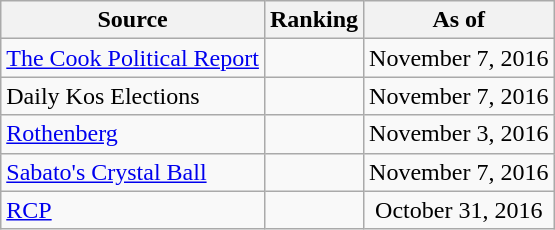<table class="wikitable" style="text-align:center">
<tr>
<th>Source</th>
<th>Ranking</th>
<th>As of</th>
</tr>
<tr>
<td align=left><a href='#'>The Cook Political Report</a></td>
<td></td>
<td>November 7, 2016</td>
</tr>
<tr>
<td align=left>Daily Kos Elections</td>
<td></td>
<td>November 7, 2016</td>
</tr>
<tr>
<td align=left><a href='#'>Rothenberg</a></td>
<td></td>
<td>November 3, 2016</td>
</tr>
<tr>
<td align=left><a href='#'>Sabato's Crystal Ball</a></td>
<td></td>
<td>November 7, 2016</td>
</tr>
<tr>
<td align="left"><a href='#'>RCP</a></td>
<td></td>
<td>October 31, 2016</td>
</tr>
</table>
